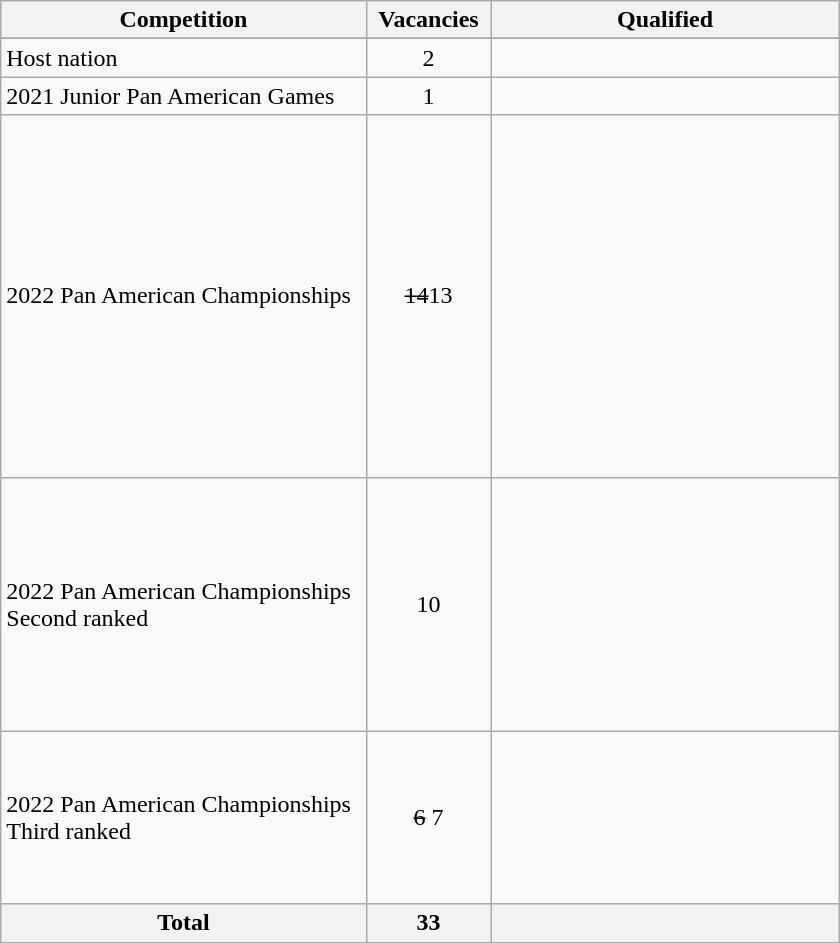<table class = "wikitable" width=560>
<tr>
<th width=300>Competition</th>
<th width=80>Vacancies</th>
<th width=300>Qualified</th>
</tr>
<tr>
</tr>
<tr>
<td>Host nation</td>
<td align="center">2</td>
<td><br></td>
</tr>
<tr>
<td>2021 Junior Pan American Games</td>
<td align="center">1</td>
<td></td>
</tr>
<tr>
<td>2022 Pan American Championships</td>
<td align="center"><s>14</s>13</td>
<td><br><br><br><br><br><br><br><br><br><br><br><br><s></s><br></td>
</tr>
<tr>
<td>2022 Pan American Championships<br>Second ranked</td>
<td align="center">10</td>
<td><br><br><br><br><br><br><br><br><br></td>
</tr>
<tr>
<td>2022 Pan American Championships<br>Third ranked</td>
<td align="center"><s>6</s> 7</td>
<td><br><br><br><br><br><br></td>
</tr>
<tr>
<th>Total</th>
<th>33</th>
<th></th>
</tr>
</table>
